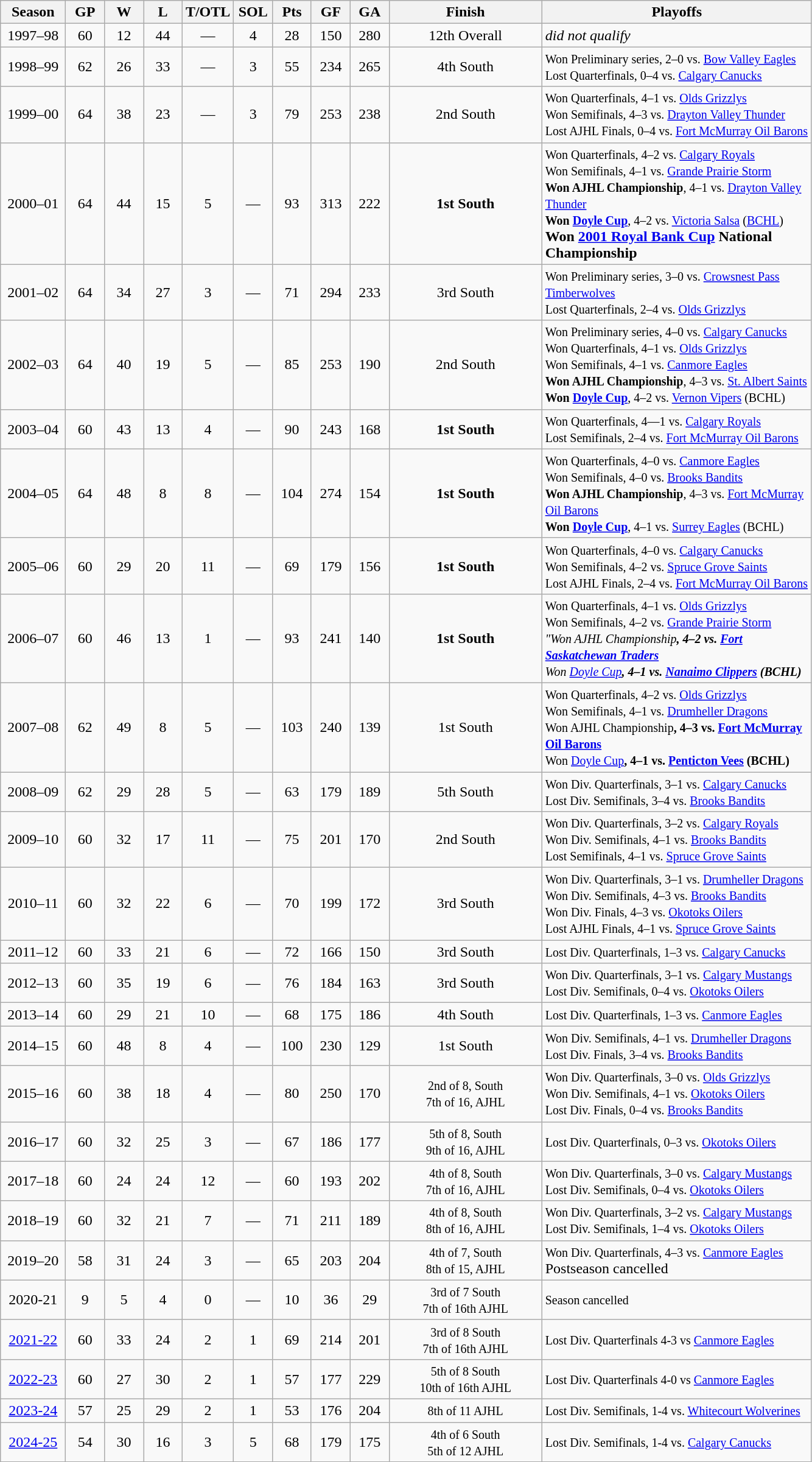<table class="wikitable sortable sticky-header" style="text-align:center">
<tr>
<th style=width:4em>Season</th>
<th style=width:2.2em><abbr>GP</abbr></th>
<th style=width:2.2em><abbr>W</abbr></th>
<th style=width:2.2em><abbr>L</abbr></th>
<th style=width:2.2em><abbr>T/OTL</abbr></th>
<th style=width:2.2em><abbr>SOL</abbr></th>
<th style=width:2.2em><abbr>Pts</abbr></th>
<th style=width:2.2em><abbr>GF</abbr></th>
<th style=width:2.2em><abbr>GA</abbr></th>
<th style=width:10em>Finish</th>
<th style=width:18em>Playoffs</th>
</tr>
<tr>
<td>1997–98</td>
<td>60</td>
<td>12</td>
<td>44</td>
<td>—</td>
<td>4</td>
<td>28</td>
<td>150</td>
<td>280</td>
<td>12th Overall</td>
<td align=left><em>did not qualify</em></td>
</tr>
<tr>
<td>1998–99</td>
<td>62</td>
<td>26</td>
<td>33</td>
<td>—</td>
<td>3</td>
<td>55</td>
<td>234</td>
<td>265</td>
<td>4th South</td>
<td align=left><small>Won Preliminary series, 2–0 vs. <a href='#'>Bow Valley Eagles</a><br>Lost Quarterfinals, 0–4 vs. <a href='#'>Calgary Canucks</a></small></td>
</tr>
<tr>
<td>1999–00</td>
<td>64</td>
<td>38</td>
<td>23</td>
<td>—</td>
<td>3</td>
<td>79</td>
<td>253</td>
<td>238</td>
<td>2nd South</td>
<td align=left><small>Won Quarterfinals, 4–1 vs. <a href='#'>Olds Grizzlys</a><br>Won Semifinals, 4–3 vs. <a href='#'>Drayton Valley Thunder</a><br>Lost AJHL Finals, 0–4 vs. <a href='#'>Fort McMurray Oil Barons</a></small></td>
</tr>
<tr>
<td>2000–01</td>
<td>64</td>
<td>44</td>
<td>15</td>
<td>5</td>
<td>—</td>
<td>93</td>
<td>313</td>
<td>222</td>
<td><strong>1st South</strong></td>
<td align=left><small>Won Quarterfinals, 4–2 vs. <a href='#'>Calgary Royals</a><br>Won Semifinals, 4–1 vs. <a href='#'>Grande Prairie Storm</a><br><strong>Won AJHL Championship</strong>, 4–1 vs. <a href='#'>Drayton Valley Thunder</a><br><strong>Won <a href='#'>Doyle Cup</a></strong>, 4–2 vs. <a href='#'>Victoria Salsa</a> (<a href='#'>BCHL</a>)</small><br><strong>Won <a href='#'>2001 Royal Bank Cup</a> National Championship</strong></td>
</tr>
<tr>
<td>2001–02</td>
<td>64</td>
<td>34</td>
<td>27</td>
<td>3</td>
<td>—</td>
<td>71</td>
<td>294</td>
<td>233</td>
<td>3rd South</td>
<td align=left><small>Won Preliminary series, 3–0 vs. <a href='#'>Crowsnest Pass Timberwolves</a><br>Lost Quarterfinals, 2–4 vs. <a href='#'>Olds Grizzlys</a></small></td>
</tr>
<tr>
<td>2002–03</td>
<td>64</td>
<td>40</td>
<td>19</td>
<td>5</td>
<td>—</td>
<td>85</td>
<td>253</td>
<td>190</td>
<td>2nd South</td>
<td align=left><small>Won Preliminary series, 4–0 vs. <a href='#'>Calgary Canucks</a><br>Won Quarterfinals, 4–1 vs. <a href='#'>Olds Grizzlys</a><br>Won Semifinals, 4–1 vs. <a href='#'>Canmore Eagles</a><br><strong>Won AJHL Championship</strong>, 4–3 vs. <a href='#'>St. Albert Saints</a><br><strong>Won <a href='#'>Doyle Cup</a></strong>, 4–2 vs. <a href='#'>Vernon Vipers</a> (BCHL)</small></td>
</tr>
<tr>
<td>2003–04</td>
<td>60</td>
<td>43</td>
<td>13</td>
<td>4</td>
<td>—</td>
<td>90</td>
<td>243</td>
<td>168</td>
<td><strong>1st South</strong></td>
<td align=left><small>Won Quarterfinals, 4—1 vs. <a href='#'>Calgary Royals</a><br>Lost Semifinals, 2–4 vs. <a href='#'>Fort McMurray Oil Barons</a></small></td>
</tr>
<tr>
<td>2004–05</td>
<td>64</td>
<td>48</td>
<td>8</td>
<td>8</td>
<td>—</td>
<td>104</td>
<td>274</td>
<td>154</td>
<td><strong>1st South</strong></td>
<td align=left><small>Won Quarterfinals, 4–0 vs. <a href='#'>Canmore Eagles</a><br>Won Semifinals, 4–0 vs. <a href='#'>Brooks Bandits</a><br><strong>Won AJHL Championship</strong>, 4–3 vs. <a href='#'>Fort McMurray Oil Barons</a><br><strong>Won <a href='#'>Doyle Cup</a></strong>, 4–1 vs. <a href='#'>Surrey Eagles</a> (BCHL)</small></td>
</tr>
<tr>
<td>2005–06</td>
<td>60</td>
<td>29</td>
<td>20</td>
<td>11</td>
<td>—</td>
<td>69</td>
<td>179</td>
<td>156</td>
<td><strong>1st South</strong></td>
<td align=left><small>Won Quarterfinals, 4–0 vs. <a href='#'>Calgary Canucks</a><br>Won Semifinals, 4–2 vs. <a href='#'>Spruce Grove Saints</a><br>Lost AJHL Finals, 2–4 vs. <a href='#'>Fort McMurray Oil Barons</a></small></td>
</tr>
<tr>
<td>2006–07</td>
<td>60</td>
<td>46</td>
<td>13</td>
<td>1</td>
<td>—</td>
<td>93</td>
<td>241</td>
<td>140</td>
<td><strong>1st South</strong></td>
<td align=left><small>Won Quarterfinals, 4–1 vs. <a href='#'>Olds Grizzlys</a><br>Won Semifinals, 4–2 vs. <a href='#'>Grande Prairie Storm</a><br><em>"Won AJHL Championship<strong>, 4–2 vs. <a href='#'>Fort Saskatchewan Traders</a><br></strong>Won <a href='#'>Doyle Cup</a><strong>, 4–1 vs. <a href='#'>Nanaimo Clippers</a> (BCHL)</small></td>
</tr>
<tr>
<td>2007–08</td>
<td>62</td>
<td>49</td>
<td>8</td>
<td>5</td>
<td>—</td>
<td>103</td>
<td>240</td>
<td>139</td>
<td></strong>1st South<strong></td>
<td align=left><small>Won Quarterfinals, 4–2 vs. <a href='#'>Olds Grizzlys</a><br>Won Semifinals, 4–1 vs. <a href='#'>Drumheller Dragons</a><br></strong>Won AJHL Championship<strong>, 4–3 vs. <a href='#'>Fort McMurray Oil Barons</a><br></strong>Won <a href='#'>Doyle Cup</a><strong>, 4–1 vs. <a href='#'>Penticton Vees</a> (BCHL)</small></td>
</tr>
<tr>
<td>2008–09</td>
<td>62</td>
<td>29</td>
<td>28</td>
<td>5</td>
<td>—</td>
<td>63</td>
<td>179</td>
<td>189</td>
<td>5th South</td>
<td align=left><small>Won Div. Quarterfinals, 3–1 vs. <a href='#'>Calgary Canucks</a><br>Lost Div. Semifinals, 3–4 vs. <a href='#'>Brooks Bandits</a></small></td>
</tr>
<tr>
<td>2009–10</td>
<td>60</td>
<td>32</td>
<td>17</td>
<td>11</td>
<td>—</td>
<td>75</td>
<td>201</td>
<td>170</td>
<td>2nd South</td>
<td align=left><small>Won Div. Quarterfinals, 3–2 vs. <a href='#'>Calgary Royals</a><br>Won Div. Semifinals, 4–1 vs. <a href='#'>Brooks Bandits</a><br>Lost Semifinals, 4–1 vs. <a href='#'>Spruce Grove Saints</a></small></td>
</tr>
<tr>
<td>2010–11</td>
<td>60</td>
<td>32</td>
<td>22</td>
<td>6</td>
<td>—</td>
<td>70</td>
<td>199</td>
<td>172</td>
<td>3rd South</td>
<td align=left><small>Won Div. Quarterfinals, 3–1 vs. <a href='#'>Drumheller Dragons</a><br>Won Div. Semifinals, 4–3 vs. <a href='#'>Brooks Bandits</a><br>Won Div. Finals, 4–3 vs. <a href='#'>Okotoks Oilers</a><br>Lost AJHL Finals, 4–1 vs. <a href='#'>Spruce Grove Saints</a></small></td>
</tr>
<tr>
<td>2011–12</td>
<td>60</td>
<td>33</td>
<td>21</td>
<td>6</td>
<td>—</td>
<td>72</td>
<td>166</td>
<td>150</td>
<td>3rd South</td>
<td align=left><small>Lost Div. Quarterfinals, 1–3 vs. <a href='#'>Calgary Canucks</a></small></td>
</tr>
<tr>
<td>2012–13</td>
<td>60</td>
<td>35</td>
<td>19</td>
<td>6</td>
<td>—</td>
<td>76</td>
<td>184</td>
<td>163</td>
<td>3rd South</td>
<td align=left><small>Won Div. Quarterfinals, 3–1 vs. <a href='#'>Calgary Mustangs</a><br>Lost Div. Semifinals, 0–4 vs. <a href='#'>Okotoks Oilers</a></small></td>
</tr>
<tr>
<td>2013–14</td>
<td>60</td>
<td>29</td>
<td>21</td>
<td>10</td>
<td>—</td>
<td>68</td>
<td>175</td>
<td>186</td>
<td>4th South</td>
<td align=left><small>Lost Div. Quarterfinals, 1–3 vs. <a href='#'>Canmore Eagles</a></small></td>
</tr>
<tr>
<td>2014–15</td>
<td>60</td>
<td>48</td>
<td>8</td>
<td>4</td>
<td>—</td>
<td>100</td>
<td>230</td>
<td>129</td>
<td></strong>1st South<strong></td>
<td align=left><small>Won Div. Semifinals, 4–1 vs. <a href='#'>Drumheller Dragons</a><br>Lost Div. Finals, 3–4 vs. <a href='#'>Brooks Bandits</a></small></td>
</tr>
<tr>
<td>2015–16</td>
<td>60</td>
<td>38</td>
<td>18</td>
<td>4</td>
<td>—</td>
<td>80</td>
<td>250</td>
<td>170</td>
<td><small>2nd of 8, South<br>7th of 16, AJHL</small></td>
<td align=left><small>Won Div. Quarterfinals, 3–0 vs. <a href='#'>Olds Grizzlys</a><br>Won Div. Semifinals, 4–1 vs. <a href='#'>Okotoks Oilers</a><br>Lost Div. Finals, 0–4 vs. <a href='#'>Brooks Bandits</a></small></td>
</tr>
<tr>
<td>2016–17</td>
<td>60</td>
<td>32</td>
<td>25</td>
<td>3</td>
<td>—</td>
<td>67</td>
<td>186</td>
<td>177</td>
<td><small>5th of 8, South<br>9th of 16, AJHL</small></td>
<td align=left><small>Lost Div. Quarterfinals, 0–3 vs. <a href='#'>Okotoks Oilers</a></small></td>
</tr>
<tr>
<td>2017–18</td>
<td>60</td>
<td>24</td>
<td>24</td>
<td>12</td>
<td>—</td>
<td>60</td>
<td>193</td>
<td>202</td>
<td><small>4th of 8, South<br>7th of 16, AJHL</small></td>
<td align=left><small>Won Div. Quarterfinals, 3–0 vs. <a href='#'>Calgary Mustangs</a><br>Lost Div. Semifinals, 0–4 vs. <a href='#'>Okotoks Oilers</a></small></td>
</tr>
<tr>
<td>2018–19</td>
<td>60</td>
<td>32</td>
<td>21</td>
<td>7</td>
<td>—</td>
<td>71</td>
<td>211</td>
<td>189</td>
<td><small>4th of 8, South<br>8th of 16, AJHL</small></td>
<td align=left><small>Won Div. Quarterfinals, 3–2 vs. <a href='#'>Calgary Mustangs</a><br>Lost Div. Semifinals, 1–4 vs. <a href='#'>Okotoks Oilers</a></small></td>
</tr>
<tr>
<td>2019–20</td>
<td>58</td>
<td>31</td>
<td>24</td>
<td>3</td>
<td>—</td>
<td>65</td>
<td>203</td>
<td>204</td>
<td><small>4th of 7, South<br>8th of 15, AJHL</small></td>
<td align=left><small>Won Div. Quarterfinals, 4–3 vs. <a href='#'>Canmore Eagles</a></small><br>Postseason cancelled<br></td>
</tr>
<tr>
<td>2020-21</td>
<td>9</td>
<td>5</td>
<td>4</td>
<td>0</td>
<td>—</td>
<td>10</td>
<td>36</td>
<td>29</td>
<td><small>3rd of 7 South<br>7th of 16th AJHL</small></td>
<td align=left><small></em>Season cancelled<em></small></td>
</tr>
<tr>
<td><a href='#'>2021-22</a></td>
<td>60</td>
<td>33</td>
<td>24</td>
<td>2</td>
<td>1</td>
<td>69</td>
<td>214</td>
<td>201</td>
<td><small>3rd of 8 South<br>7th of 16th AJHL</small></td>
<td align=left><small>Lost Div. Quarterfinals 4-3 vs <a href='#'>Canmore Eagles</a></small></td>
</tr>
<tr>
<td><a href='#'>2022-23</a></td>
<td>60</td>
<td>27</td>
<td>30</td>
<td>2</td>
<td>1</td>
<td>57</td>
<td>177</td>
<td>229</td>
<td><small>5th of 8 South<br>10th of 16th AJHL</small></td>
<td align=left><small>Lost Div. Quarterfinals 4-0 vs <a href='#'>Canmore Eagles</a></small></td>
</tr>
<tr>
<td><a href='#'>2023-24</a></td>
<td>57</td>
<td>25</td>
<td>29</td>
<td>2</td>
<td>1</td>
<td>53</td>
<td>176</td>
<td>204</td>
<td><small>8th of 11 AJHL</small></td>
<td align=left><small>Lost Div. Semifinals, 1-4 vs. <a href='#'>Whitecourt Wolverines</a></small></td>
</tr>
<tr>
<td><a href='#'>2024-25</a></td>
<td>54</td>
<td>30</td>
<td>16</td>
<td>3</td>
<td>5</td>
<td>68</td>
<td>179</td>
<td>175</td>
<td><small>4th of 6 South<br>5th of 12 AJHL</small></td>
<td align=left><small>Lost Div. Semifinals, 1-4 vs. <a href='#'>Calgary Canucks</a></small></td>
</tr>
</table>
